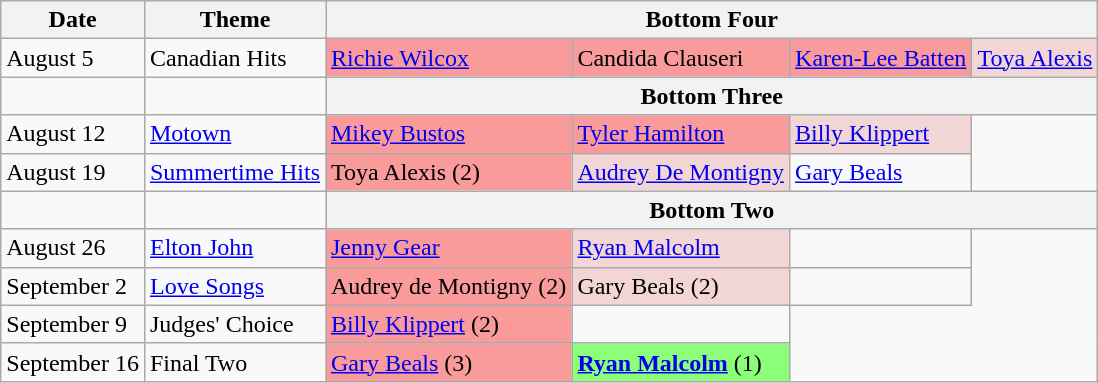<table class="wikitable">
<tr>
<th>Date</th>
<th>Theme</th>
<th colspan="4" style="text-align:center;">Bottom Four</th>
</tr>
<tr>
<td>August 5</td>
<td>Canadian Hits</td>
<td style="background:#f99b9b;"><a href='#'>Richie Wilcox</a></td>
<td style="background:#f99b9b;">Candida Clauseri</td>
<td style="background:#f99b9b;"><a href='#'>Karen-Lee Batten</a></td>
<td style="background:#f2d6d6;"><a href='#'>Toya Alexis</a></td>
</tr>
<tr>
<td></td>
<td></td>
<td colspan="4" style="background:#f2f2f2; text-align:center;"><strong>Bottom Three</strong></td>
</tr>
<tr>
<td>August 12</td>
<td><a href='#'>Motown</a></td>
<td style="background:#f99b9b;"><a href='#'>Mikey Bustos</a></td>
<td style="background:#f99b9b;"><a href='#'>Tyler Hamilton</a></td>
<td style="background:#f2d6d6;"><a href='#'>Billy Klippert</a></td>
</tr>
<tr>
<td>August 19</td>
<td><a href='#'>Summertime Hits</a></td>
<td style="background:#f99b9b;">Toya Alexis (2)</td>
<td style="background:#f2d6d6;"><a href='#'>Audrey De Montigny</a></td>
<td><a href='#'>Gary Beals</a></td>
</tr>
<tr>
<td></td>
<td></td>
<td colspan="4" style="background:#f2f2f2; text-align:center;"><strong>Bottom Two</strong></td>
</tr>
<tr>
<td>August 26</td>
<td><a href='#'>Elton John</a></td>
<td style="background:#f99b9b;"><a href='#'>Jenny Gear</a></td>
<td style="background:#f2d6d6;"><a href='#'>Ryan Malcolm</a></td>
<td></td>
</tr>
<tr>
<td>September 2</td>
<td><a href='#'>Love Songs</a></td>
<td style="background:#f99b9b;">Audrey de Montigny (2)</td>
<td style="background:#f2d6d6;">Gary Beals (2)</td>
<td></td>
</tr>
<tr>
<td>September 9</td>
<td>Judges' Choice</td>
<td style="background:#f99b9b;"><a href='#'>Billy Klippert</a> (2)</td>
<td></td>
</tr>
<tr>
<td>September 16</td>
<td>Final Two</td>
<td style="background:#f99b9b;"><a href='#'>Gary Beals</a> (3)</td>
<td style="background:#8cff78;"><strong><a href='#'>Ryan Malcolm</a></strong> (1)</td>
</tr>
</table>
